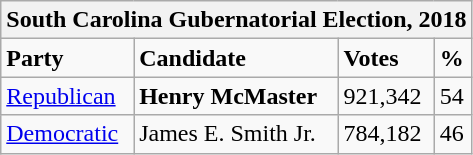<table class="wikitable">
<tr>
<th colspan="4">South Carolina Gubernatorial Election, 2018</th>
</tr>
<tr>
<td><strong>Party</strong></td>
<td><strong>Candidate</strong></td>
<td><strong>Votes</strong></td>
<td><strong>%</strong></td>
</tr>
<tr>
<td><a href='#'>Republican</a></td>
<td><strong>Henry McMaster</strong></td>
<td>921,342</td>
<td>54</td>
</tr>
<tr>
<td><a href='#'>Democratic</a></td>
<td>James E. Smith Jr.</td>
<td>784,182</td>
<td>46</td>
</tr>
</table>
